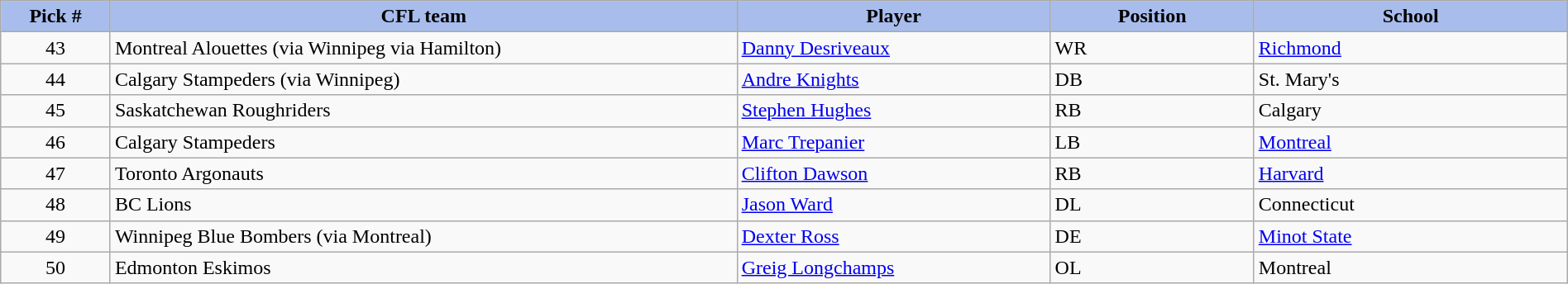<table class="wikitable" style="width: 100%">
<tr>
<th style="background:#A8BDEC;" width=7%>Pick #</th>
<th width=40% style="background:#A8BDEC;">CFL team</th>
<th width=20% style="background:#A8BDEC;">Player</th>
<th width=13% style="background:#A8BDEC;">Position</th>
<th width=20% style="background:#A8BDEC;">School</th>
</tr>
<tr>
<td align=center>43</td>
<td>Montreal Alouettes (via Winnipeg via Hamilton)</td>
<td><a href='#'>Danny Desriveaux</a></td>
<td>WR</td>
<td><a href='#'>Richmond</a></td>
</tr>
<tr>
<td align=center>44</td>
<td>Calgary Stampeders (via Winnipeg)</td>
<td><a href='#'>Andre Knights</a></td>
<td>DB</td>
<td>St. Mary's</td>
</tr>
<tr>
<td align=center>45</td>
<td>Saskatchewan Roughriders</td>
<td><a href='#'>Stephen Hughes</a></td>
<td>RB</td>
<td>Calgary</td>
</tr>
<tr>
<td align=center>46</td>
<td>Calgary Stampeders</td>
<td><a href='#'>Marc Trepanier</a></td>
<td>LB</td>
<td><a href='#'>Montreal</a></td>
</tr>
<tr>
<td align=center>47</td>
<td>Toronto Argonauts</td>
<td><a href='#'>Clifton Dawson</a></td>
<td>RB</td>
<td><a href='#'>Harvard</a></td>
</tr>
<tr>
<td align=center>48</td>
<td>BC Lions</td>
<td><a href='#'>Jason Ward</a></td>
<td>DL</td>
<td>Connecticut</td>
</tr>
<tr>
<td align=center>49</td>
<td>Winnipeg Blue Bombers (via Montreal)</td>
<td><a href='#'>Dexter Ross</a></td>
<td>DE</td>
<td><a href='#'>Minot State</a></td>
</tr>
<tr>
<td align=center>50</td>
<td>Edmonton Eskimos</td>
<td><a href='#'>Greig Longchamps</a></td>
<td>OL</td>
<td>Montreal</td>
</tr>
</table>
